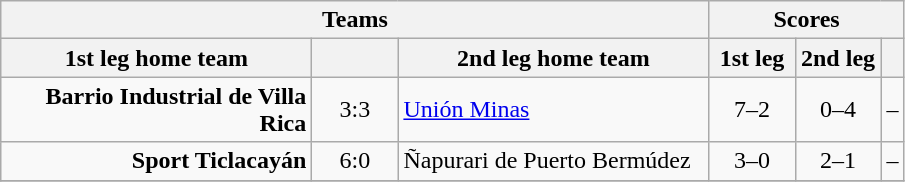<table class="wikitable" style="text-align: center;">
<tr>
<th colspan=3>Teams</th>
<th colspan=3>Scores</th>
</tr>
<tr>
<th width="200">1st leg home team</th>
<th width="50"></th>
<th width="200">2nd leg home team</th>
<th width="50">1st leg</th>
<th width="50">2nd leg</th>
<th></th>
</tr>
<tr>
<td align=right><strong>Barrio Industrial de Villa Rica</strong></td>
<td>3:3</td>
<td align=left><a href='#'>Unión Minas</a></td>
<td>7–2</td>
<td>0–4</td>
<td>–</td>
</tr>
<tr>
<td align=right><strong>Sport Ticlacayán</strong></td>
<td>6:0</td>
<td align=left>Ñapurari de Puerto Bermúdez</td>
<td>3–0</td>
<td>2–1</td>
<td>–</td>
</tr>
<tr>
</tr>
</table>
